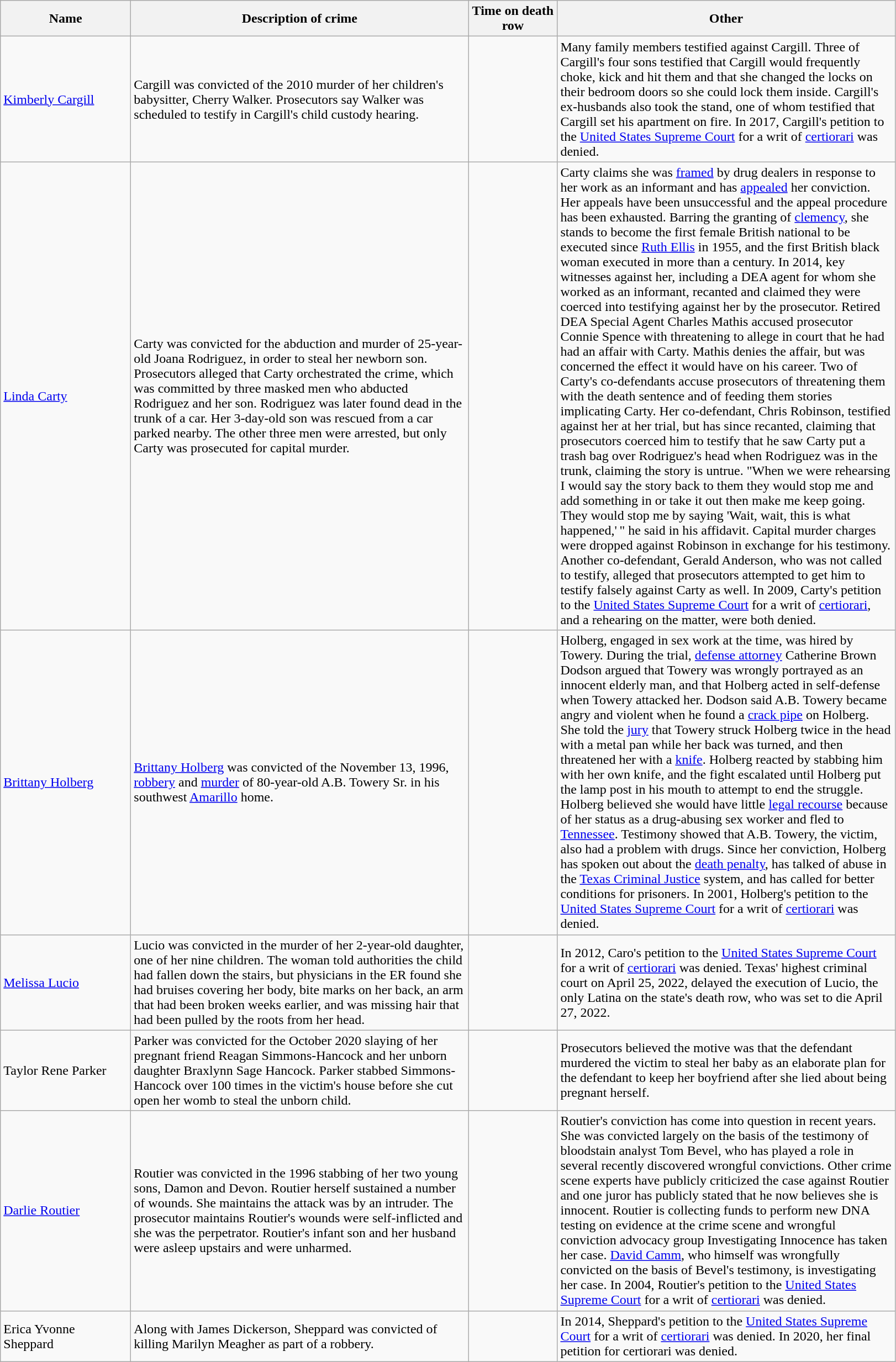<table class="wikitable sortable">
<tr>
<th style="width:150px;"><strong>Name</strong></th>
<th style="width:400px;"><strong>Description of crime</strong></th>
<th style="width:100px;"><strong>Time on death row</strong></th>
<th style="width:400px;"><strong>Other</strong></th>
</tr>
<tr>
<td><a href='#'>Kimberly Cargill</a></td>
<td>Cargill was convicted of the 2010 murder of her children's babysitter, Cherry Walker. Prosecutors say Walker was scheduled to testify in Cargill's child custody hearing.</td>
<td></td>
<td>Many family members testified against Cargill. Three of Cargill's four sons testified that Cargill would frequently choke, kick and hit them and that she changed the locks on their bedroom doors so she could lock them inside. Cargill's ex-husbands also took the stand, one of whom testified that Cargill set his apartment on fire. In 2017, Cargill's petition to the <a href='#'>United States Supreme Court</a> for a writ of <a href='#'>certiorari</a> was denied.</td>
</tr>
<tr>
<td><a href='#'>Linda Carty</a></td>
<td>Carty was convicted for the abduction and murder of 25-year-old Joana Rodriguez, in order to steal her newborn son. Prosecutors alleged that Carty orchestrated the crime, which was committed by three masked men who abducted Rodriguez and her son. Rodriguez was later found dead in the trunk of a car. Her 3-day-old son was rescued from a car parked nearby. The other three men were arrested, but only Carty was prosecuted for capital murder.</td>
<td></td>
<td>Carty claims she was <a href='#'>framed</a> by drug dealers in response to her work as an informant and has <a href='#'>appealed</a> her conviction. Her appeals have been unsuccessful and the appeal procedure has been exhausted. Barring the granting of <a href='#'>clemency</a>, she stands to become the first female British national to be executed since <a href='#'>Ruth Ellis</a> in 1955, and the first British black woman executed in more than a century. In 2014, key witnesses against her, including a DEA agent for whom she worked as an informant, recanted and claimed they were coerced into testifying against her by the prosecutor. Retired DEA Special Agent Charles Mathis accused prosecutor Connie Spence with threatening to allege in court that he had had an affair with Carty. Mathis denies the affair, but was concerned the effect it would have on his career. Two of Carty's co-defendants accuse prosecutors of threatening them with the death sentence and of feeding them stories implicating Carty. Her co-defendant, Chris Robinson, testified against her at her trial, but has since recanted, claiming that prosecutors coerced him to testify that he saw Carty put a trash bag over Rodriguez's head when Rodriguez was in the trunk, claiming the story is untrue. "When we were rehearsing I would say the story back to them they would stop me and add something in or take it out then make me keep going. They would stop me by saying 'Wait, wait, this is what happened,' " he said in his affidavit. Capital murder charges were dropped against Robinson in exchange for his testimony. Another co-defendant, Gerald Anderson, who was not called to testify, alleged that prosecutors attempted to get him to testify falsely against Carty as well. In 2009, Carty's petition to the <a href='#'>United States Supreme Court</a> for a writ of <a href='#'>certiorari</a>, and a rehearing on the matter, were both denied.</td>
</tr>
<tr>
<td><a href='#'>Brittany Holberg</a></td>
<td><a href='#'>Brittany Holberg</a> was convicted of the November 13, 1996, <a href='#'>robbery</a> and <a href='#'>murder</a> of 80-year-old A.B. Towery Sr. in his southwest <a href='#'>Amarillo</a> home.</td>
<td></td>
<td>Holberg, engaged in sex work at the time, was hired by Towery. During the trial, <a href='#'>defense attorney</a> Catherine Brown Dodson argued that Towery was wrongly portrayed as an innocent elderly man, and that Holberg acted in self-defense when Towery attacked her. Dodson said A.B. Towery became angry and violent when he found a <a href='#'>crack pipe</a> on Holberg. She told the <a href='#'>jury</a> that Towery struck Holberg twice in the head with a metal pan while her back was turned, and then threatened her with a <a href='#'>knife</a>. Holberg reacted by stabbing him with her own knife, and the fight escalated until Holberg put the lamp post in his mouth to attempt to end the struggle. Holberg believed she would have little <a href='#'>legal recourse</a> because of her status as a drug-abusing sex worker and fled to <a href='#'>Tennessee</a>. Testimony showed that A.B. Towery, the victim, also had a problem with drugs. Since her conviction, Holberg has spoken out about the <a href='#'>death penalty</a>, has talked of abuse in the <a href='#'>Texas Criminal Justice</a> system, and has called for better conditions for prisoners. In 2001, Holberg's petition to the <a href='#'>United States Supreme Court</a> for a writ of <a href='#'>certiorari</a> was denied.</td>
</tr>
<tr>
<td><a href='#'>Melissa Lucio</a></td>
<td>Lucio was convicted in the murder of her 2-year-old daughter, one of her nine children. The woman told authorities the child had fallen down the stairs, but physicians in the ER found she had bruises covering her body, bite marks on her back, an arm that had been broken weeks earlier, and was missing hair that had been pulled by the roots from her head.</td>
<td></td>
<td>In 2012, Caro's petition to the <a href='#'>United States Supreme Court</a> for a writ of <a href='#'>certiorari</a> was denied. Texas' highest criminal court on April 25, 2022, delayed the execution of Lucio, the only Latina on the state's death row, who was set to die April 27, 2022.</td>
</tr>
<tr>
<td>Taylor Rene Parker</td>
<td>Parker was convicted for the October 2020 slaying of her pregnant friend Reagan Simmons-Hancock and her unborn daughter Braxlynn Sage Hancock. Parker stabbed Simmons-Hancock over 100 times in the victim's house before she cut open her womb to steal the unborn child.</td>
<td></td>
<td>Prosecutors believed the motive was that the defendant murdered the victim to steal her baby as an elaborate plan for the defendant to keep her boyfriend after she lied about being pregnant herself.</td>
</tr>
<tr>
<td><a href='#'>Darlie Routier</a></td>
<td>Routier was convicted in the 1996 stabbing of her two young sons, Damon and Devon. Routier herself sustained a number of wounds. She maintains the attack was by an intruder. The prosecutor maintains Routier's wounds were self-inflicted and she was the perpetrator. Routier's infant son and her husband were asleep upstairs and were unharmed.</td>
<td></td>
<td>Routier's conviction has come into question in recent years. She was convicted largely on the basis of the testimony of bloodstain analyst Tom Bevel, who has played a role in several recently discovered wrongful convictions. Other crime scene experts have publicly criticized the case against Routier and one juror has publicly stated that he now believes she is innocent. Routier is collecting funds to perform new DNA testing on evidence at the crime scene and wrongful conviction advocacy group Investigating Innocence has taken her case. <a href='#'>David Camm</a>, who himself was wrongfully convicted on the basis of Bevel's testimony, is investigating her case. In 2004, Routier's petition to the <a href='#'>United States Supreme Court</a> for a writ of <a href='#'>certiorari</a> was denied.</td>
</tr>
<tr>
<td>Erica Yvonne Sheppard</td>
<td>Along with James Dickerson, Sheppard was convicted of killing Marilyn Meagher as part of a robbery.</td>
<td></td>
<td>In 2014, Sheppard's petition to the <a href='#'>United States Supreme Court</a> for a writ of <a href='#'>certiorari</a> was denied. In 2020, her final petition for certiorari was denied.</td>
</tr>
</table>
